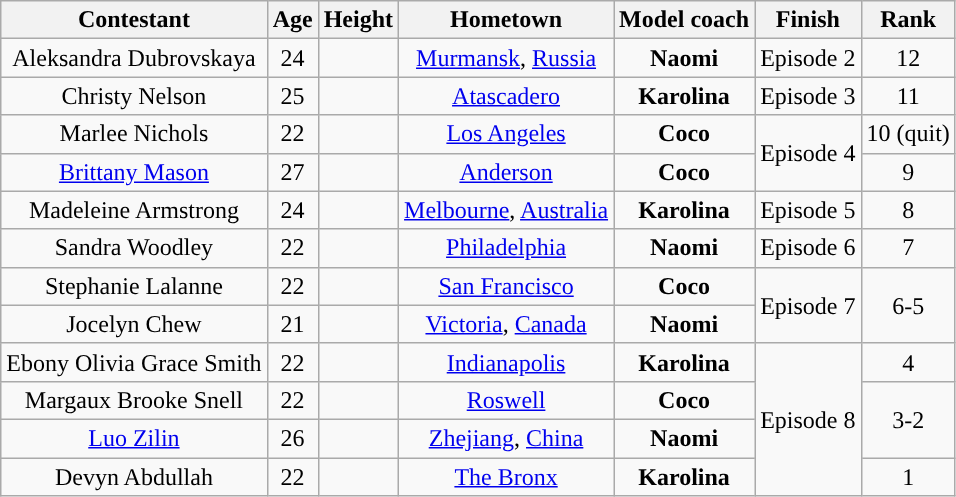<table class="wikitable sortable" style="text-align:center;">
<tr>
<th>Contestant</th>
<th>Age</th>
<th>Height</th>
<th>Hometown</th>
<th>Model coach</th>
<th>Finish</th>
<th>Rank</th>
</tr>
<tr>
<td>Aleksandra Dubrovskaya</td>
<td>24</td>
<td></td>
<td><a href='#'>Murmansk</a>, <a href='#'>Russia</a></td>
<td><strong><span>Naomi</span></strong></td>
<td>Episode 2</td>
<td>12</td>
</tr>
<tr>
<td>Christy Nelson</td>
<td>25</td>
<td></td>
<td><a href='#'>Atascadero</a></td>
<td><strong><span>Karolina</span></strong></td>
<td>Episode 3</td>
<td>11</td>
</tr>
<tr>
<td>Marlee Nichols</td>
<td>22</td>
<td></td>
<td><a href='#'>Los Angeles</a></td>
<td><strong><span>Coco</span></strong></td>
<td rowspan="2">Episode 4</td>
<td>10 (quit)</td>
</tr>
<tr>
<td><a href='#'>Brittany Mason</a></td>
<td>27</td>
<td></td>
<td><a href='#'>Anderson</a></td>
<td><strong><span>Coco</span></strong></td>
<td>9</td>
</tr>
<tr>
<td>Madeleine Armstrong</td>
<td>24</td>
<td></td>
<td><a href='#'>Melbourne</a>, <a href='#'>Australia</a></td>
<td><strong><span>Karolina</span></strong></td>
<td>Episode 5</td>
<td>8</td>
</tr>
<tr>
<td>Sandra Woodley</td>
<td>22</td>
<td></td>
<td><a href='#'>Philadelphia</a></td>
<td><strong><span>Naomi</span></strong></td>
<td>Episode 6</td>
<td>7</td>
</tr>
<tr>
<td>Stephanie Lalanne</td>
<td>22</td>
<td></td>
<td><a href='#'>San Francisco</a></td>
<td><strong><span>Coco</span></strong></td>
<td rowspan="2">Episode 7</td>
<td rowspan="2">6-5</td>
</tr>
<tr>
<td>Jocelyn Chew</td>
<td>21</td>
<td></td>
<td><a href='#'>Victoria</a>, <a href='#'>Canada</a></td>
<td><strong><span>Naomi</span></strong></td>
</tr>
<tr>
<td>Ebony Olivia Grace Smith</td>
<td>22</td>
<td></td>
<td><a href='#'>Indianapolis</a></td>
<td><strong><span>Karolina</span></strong></td>
<td rowspan="4">Episode 8</td>
<td>4</td>
</tr>
<tr>
<td>Margaux Brooke Snell</td>
<td>22</td>
<td></td>
<td><a href='#'>Roswell</a></td>
<td><strong><span>Coco</span></strong></td>
<td rowspan="2">3-2</td>
</tr>
<tr>
<td><a href='#'>Luo Zilin</a></td>
<td>26</td>
<td></td>
<td><a href='#'>Zhejiang</a>, <a href='#'>China</a></td>
<td><strong><span>Naomi</span></strong></td>
</tr>
<tr>
<td>Devyn Abdullah</td>
<td>22</td>
<td></td>
<td><a href='#'>The Bronx</a></td>
<td><strong><span>Karolina</span></strong></td>
<td>1</td>
</tr>
</table>
